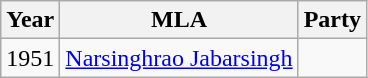<table class="wikitable sortable">
<tr>
<th>Year</th>
<th>MLA</th>
<th colspan=2>Party</th>
</tr>
<tr>
<td>1951</td>
<td><a href='#'>Narsinghrao Jabarsingh</a></td>
<td></td>
</tr>
</table>
